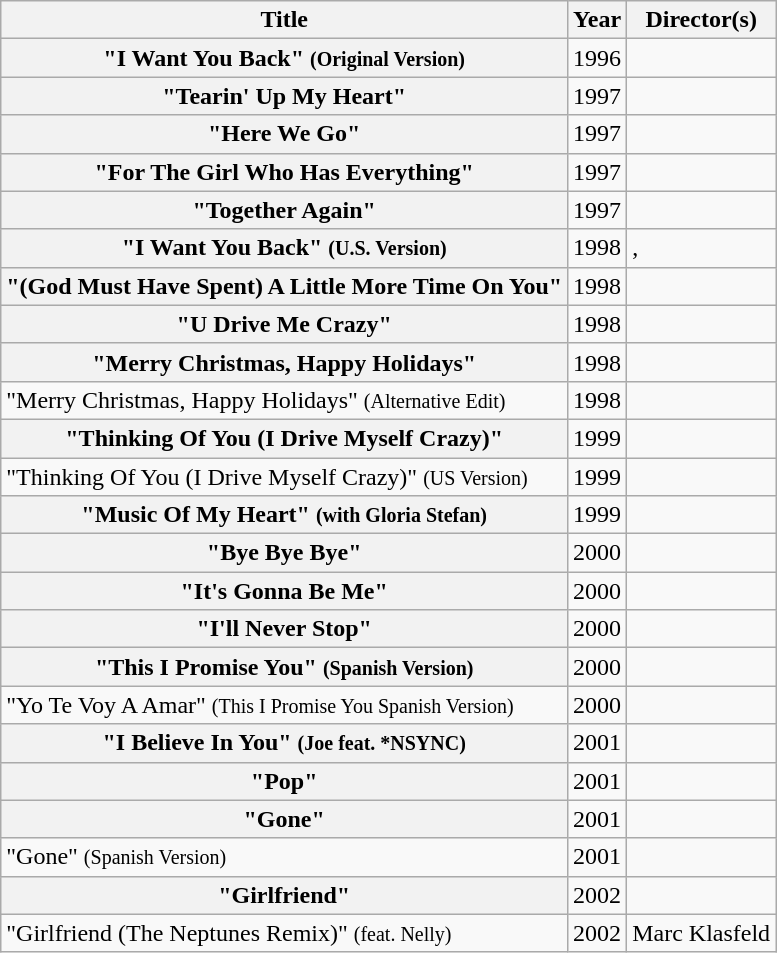<table class="wikitable plainrowheaders sortable" border="1">
<tr>
<th scope="col">Title</th>
<th scope="col">Year</th>
<th scope="col">Director(s)</th>
</tr>
<tr>
<th scope="row">"I Want You Back" <small>(Original Version)</small></th>
<td style="text-align:center;">1996</td>
<td></td>
</tr>
<tr>
<th scope="row">"Tearin' Up My Heart"</th>
<td style="text-align:center;">1997</td>
<td></td>
</tr>
<tr>
<th scope="row">"Here We Go"</th>
<td style="text-align:center;">1997</td>
<td></td>
</tr>
<tr>
<th scope="row">"For The Girl Who Has Everything"</th>
<td style="text-align:center;">1997</td>
<td></td>
</tr>
<tr>
<th scope="row">"Together Again"</th>
<td style="text-align:center;">1997</td>
<td></td>
</tr>
<tr>
<th scope="row">"I Want You Back" <small>(U.S. Version)</small></th>
<td style="text-align:center;">1998</td>
<td>, </td>
</tr>
<tr>
<th scope="row">"(God Must Have Spent) A Little More Time On You"</th>
<td style=text-align:center;">1998</td>
<td></td>
</tr>
<tr>
<th scope="row">"U Drive Me Crazy"</th>
<td style="text-align:center;">1998</td>
<td></td>
</tr>
<tr>
<th scope="row">"Merry Christmas, Happy Holidays"</th>
<td style="text-align:center;">1998</td>
<td></td>
</tr>
<tr>
<td>"Merry Christmas, Happy Holidays" <small>(Alternative Edit)</small></td>
<td>1998</td>
<td></td>
</tr>
<tr>
<th scope="row">"Thinking Of You (I Drive Myself Crazy)"</th>
<td style="text-align:center;">1999</td>
<td></td>
</tr>
<tr>
<td>"Thinking Of You (I Drive Myself Crazy)" <small>(US Version)</small></td>
<td>1999</td>
<td></td>
</tr>
<tr>
<th scope="row">"Music Of My Heart" <small>(with Gloria Stefan)</small></th>
<td style="text-align:center;">1999</td>
<td></td>
</tr>
<tr>
<th scope="row">"Bye Bye Bye"</th>
<td style="text-align:center;">2000</td>
<td></td>
</tr>
<tr>
<th scope="row">"It's Gonna Be Me"</th>
<td style="text-align:center;">2000</td>
<td></td>
</tr>
<tr>
<th scope="row">"I'll Never Stop"</th>
<td style="text-align:center;">2000</td>
<td></td>
</tr>
<tr>
<th scope="row">"This I Promise You" <small>(Spanish Version)</small></th>
<td style="text-align:center;">2000</td>
<td></td>
</tr>
<tr>
<td>"Yo Te Voy A Amar" <small>(This I Promise You Spanish Version)</small></td>
<td>2000</td>
<td></td>
</tr>
<tr>
<th scope="row">"I Believe In You" <small>(Joe feat. *NSYNC)</small></th>
<td style="text-align:center;">2001</td>
<td></td>
</tr>
<tr>
<th scope="row">"Pop"</th>
<td style="text-align:center;">2001</td>
<td></td>
</tr>
<tr>
<th scope="row">"Gone"</th>
<td style="text-align:center;">2001</td>
<td></td>
</tr>
<tr>
<td>"Gone" <small>(Spanish Version)</small></td>
<td>2001</td>
<td></td>
</tr>
<tr>
<th scope="row">"Girlfriend"</th>
<td style="text-align:center;">2002</td>
<td></td>
</tr>
<tr>
<td>"Girlfriend (The Neptunes Remix)" <small>(feat. Nelly)</small></td>
<td>2002</td>
<td>Marc Klasfeld</td>
</tr>
</table>
